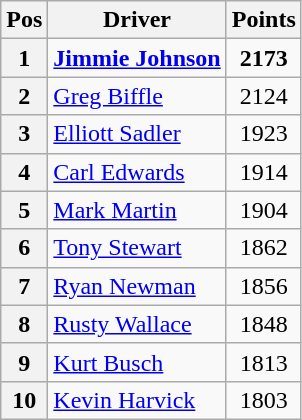<table class="wikitable">
<tr>
<th>Pos</th>
<th>Driver</th>
<th>Points</th>
</tr>
<tr>
<th>1</th>
<td><strong><a href='#'>Jimmie Johnson</a></strong></td>
<td style="text-align:center;"><strong>2173</strong></td>
</tr>
<tr>
<th>2</th>
<td><a href='#'>Greg Biffle</a></td>
<td style="text-align:center;">2124</td>
</tr>
<tr>
<th>3</th>
<td><a href='#'>Elliott Sadler</a></td>
<td style="text-align:center;">1923</td>
</tr>
<tr>
<th>4</th>
<td><a href='#'>Carl Edwards</a></td>
<td style="text-align:center;">1914</td>
</tr>
<tr>
<th>5</th>
<td><a href='#'>Mark Martin</a></td>
<td style="text-align:center;">1904</td>
</tr>
<tr>
<th>6</th>
<td><a href='#'>Tony Stewart</a></td>
<td style="text-align:center;">1862</td>
</tr>
<tr>
<th>7</th>
<td><a href='#'>Ryan Newman</a></td>
<td style="text-align:center;">1856</td>
</tr>
<tr>
<th>8</th>
<td><a href='#'>Rusty Wallace</a></td>
<td style="text-align:center;">1848</td>
</tr>
<tr>
<th>9</th>
<td><a href='#'>Kurt Busch</a></td>
<td style="text-align:center;">1813</td>
</tr>
<tr>
<th>10</th>
<td><a href='#'>Kevin Harvick</a></td>
<td style="text-align:center;">1803</td>
</tr>
</table>
